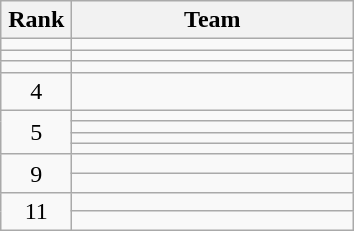<table class="wikitable" style="text-align:center;">
<tr>
<th width=40>Rank</th>
<th width=180>Team</th>
</tr>
<tr>
<td></td>
<td style="text-align:left;"></td>
</tr>
<tr>
<td></td>
<td style="text-align:left;"></td>
</tr>
<tr>
<td></td>
<td style="text-align:left;"></td>
</tr>
<tr>
<td>4</td>
<td style="text-align:left;"></td>
</tr>
<tr>
<td rowspan=4>5</td>
<td style="text-align:left;"></td>
</tr>
<tr>
<td style="text-align:left;"></td>
</tr>
<tr>
<td style="text-align:left;"></td>
</tr>
<tr>
<td style="text-align:left;"></td>
</tr>
<tr>
<td rowspan=2>9</td>
<td style="text-align:left;"></td>
</tr>
<tr>
<td style="text-align:left;"></td>
</tr>
<tr>
<td rowspan=2>11</td>
<td style="text-align:left;"></td>
</tr>
<tr>
<td style="text-align:left;"></td>
</tr>
</table>
